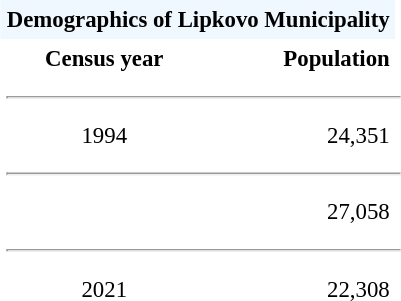<table class="toccolours" align="center" cellpadding="4" cellspacing="0" style="margin:0 0 1em 1em; font-size: 95%;">
<tr>
<th colspan=2 bgcolor="#F0F8FF" align="center">Demographics   of <strong>Lipkovo Municipality</strong></th>
<th></th>
</tr>
<tr>
<th align="center">Census year</th>
<th align="right">Population</th>
</tr>
<tr>
<td colspan=3><hr></td>
</tr>
<tr>
<td align="center">1994</td>
<td align="right">24,351</td>
</tr>
<tr>
<td colspan=3><hr></td>
</tr>
<tr>
<td align="center"></td>
<td align="right">27,058</td>
</tr>
<tr>
<td colspan=3><hr></td>
</tr>
<tr>
<td align="center">2021</td>
<td align="right">22,308</td>
</tr>
<tr>
</tr>
</table>
